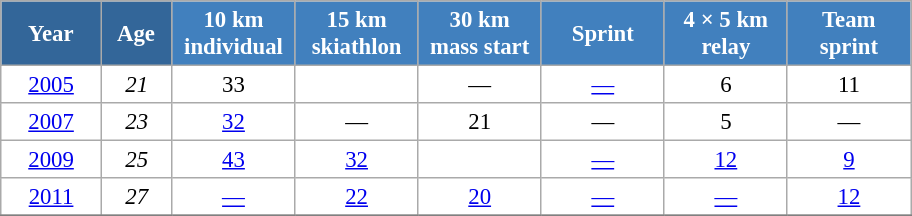<table class="wikitable" style="font-size:95%; text-align:center; border:grey solid 1px; border-collapse:collapse; background:#ffffff;">
<tr>
<th style="background-color:#369; color:white; width:60px;"> Year </th>
<th style="background-color:#369; color:white; width:40px;"> Age </th>
<th style="background-color:#4180be; color:white; width:75px;"> 10 km <br> individual </th>
<th style="background-color:#4180be; color:white; width:75px;"> 15 km <br> skiathlon </th>
<th style="background-color:#4180be; color:white; width:75px;"> 30 km <br> mass start </th>
<th style="background-color:#4180be; color:white; width:75px;"> Sprint </th>
<th style="background-color:#4180be; color:white; width:75px;"> 4 × 5 km <br> relay </th>
<th style="background-color:#4180be; color:white; width:75px;"> Team <br> sprint </th>
</tr>
<tr>
<td><a href='#'>2005</a></td>
<td><em>21</em></td>
<td>33</td>
<td></td>
<td>—</td>
<td><a href='#'>—</a></td>
<td>6</td>
<td>11</td>
</tr>
<tr>
<td><a href='#'>2007</a></td>
<td><em>23</em></td>
<td><a href='#'>32</a></td>
<td>—</td>
<td>21</td>
<td>—</td>
<td>5</td>
<td>—</td>
</tr>
<tr>
<td><a href='#'>2009</a></td>
<td><em>25</em></td>
<td><a href='#'>43</a></td>
<td><a href='#'>32</a></td>
<td><a href='#'></a></td>
<td><a href='#'>—</a></td>
<td><a href='#'>12</a></td>
<td><a href='#'>9</a></td>
</tr>
<tr>
<td><a href='#'>2011</a></td>
<td><em>27</em></td>
<td><a href='#'>—</a></td>
<td><a href='#'>22</a></td>
<td><a href='#'>20</a></td>
<td><a href='#'>—</a></td>
<td><a href='#'>—</a></td>
<td><a href='#'>12</a></td>
</tr>
<tr>
</tr>
</table>
